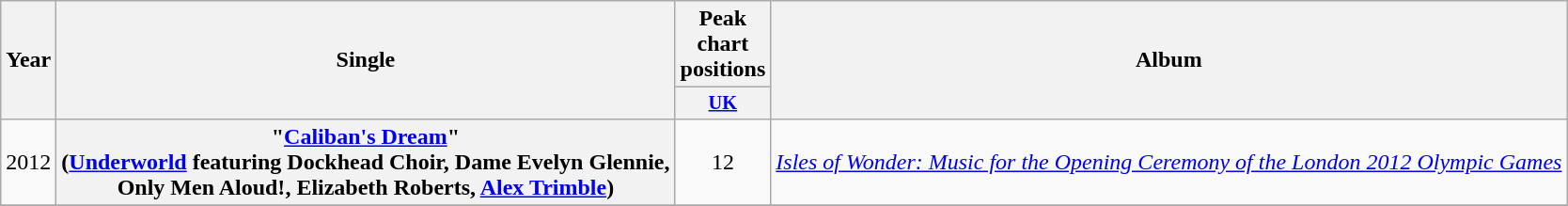<table class="wikitable plainrowheaders" style="text-align:center;">
<tr>
<th scope="col" rowspan="2">Year</th>
<th scope="col" rowspan="2">Single</th>
<th scope="col" colspan="1">Peak chart positions</th>
<th scope="col" rowspan="2">Album</th>
</tr>
<tr>
<th scope="col" style="width:3em;font-size:85%;"><a href='#'>UK</a><br></th>
</tr>
<tr>
<td>2012</td>
<th scope="row">"<a href='#'>Caliban's Dream</a>"<br><span>(<a href='#'>Underworld</a> featuring Dockhead Choir, Dame Evelyn Glennie,<br><strong>Only Men Aloud!</strong>, Elizabeth Roberts, <a href='#'>Alex Trimble</a>)</span></th>
<td>12</td>
<td><em><a href='#'>Isles of Wonder: Music for the Opening Ceremony of the London 2012 Olympic Games</a></em></td>
</tr>
<tr>
</tr>
</table>
